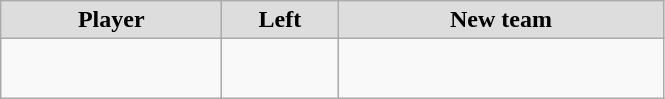<table class="wikitable" style="text-align: center">
<tr align="center"  bgcolor="#dddddd">
<td style="width:140px"><strong>Player</strong></td>
<td style="width:70px"><strong>Left</strong></td>
<td style="width:210px"><strong>New team</strong></td>
</tr>
<tr style="height:40px">
<td></td>
<td style="font-size: 80%"></td>
<td></td>
</tr>
</table>
